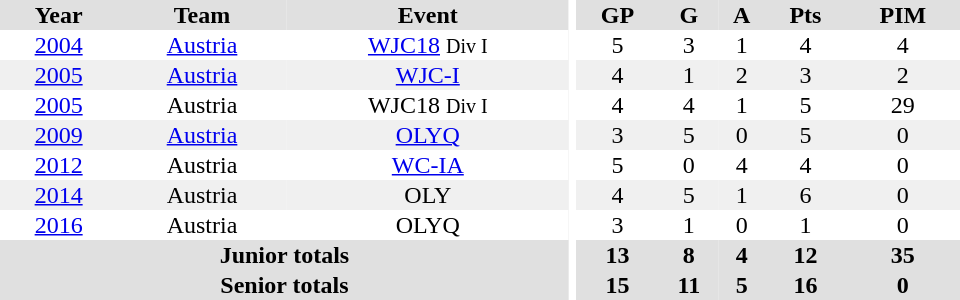<table border="0" cellpadding="1" cellspacing="0" ID="Table3" style="text-align:center; width:40em">
<tr bgcolor="#e0e0e0">
<th>Year</th>
<th>Team</th>
<th>Event</th>
<th rowspan="102" bgcolor="#ffffff"></th>
<th>GP</th>
<th>G</th>
<th>A</th>
<th>Pts</th>
<th>PIM</th>
</tr>
<tr>
<td><a href='#'>2004</a></td>
<td><a href='#'>Austria</a></td>
<td><a href='#'>WJC18</a> <small>Div I</small></td>
<td>5</td>
<td>3</td>
<td>1</td>
<td>4</td>
<td>4</td>
</tr>
<tr bgcolor="#f0f0f0">
<td><a href='#'>2005</a></td>
<td><a href='#'>Austria</a></td>
<td><a href='#'>WJC-I</a></td>
<td>4</td>
<td>1</td>
<td>2</td>
<td>3</td>
<td>2</td>
</tr>
<tr>
<td><a href='#'>2005</a></td>
<td>Austria</td>
<td>WJC18 <small>Div I</small></td>
<td>4</td>
<td>4</td>
<td>1</td>
<td>5</td>
<td>29</td>
</tr>
<tr bgcolor="#f0f0f0">
<td><a href='#'>2009</a></td>
<td><a href='#'>Austria</a></td>
<td><a href='#'>OLYQ</a></td>
<td>3</td>
<td>5</td>
<td>0</td>
<td>5</td>
<td>0</td>
</tr>
<tr>
<td><a href='#'>2012</a></td>
<td>Austria</td>
<td><a href='#'>WC-IA</a></td>
<td>5</td>
<td>0</td>
<td>4</td>
<td>4</td>
<td>0</td>
</tr>
<tr bgcolor="#f0f0f0">
<td><a href='#'>2014</a></td>
<td>Austria</td>
<td>OLY</td>
<td>4</td>
<td>5</td>
<td>1</td>
<td>6</td>
<td>0</td>
</tr>
<tr>
<td><a href='#'>2016</a></td>
<td>Austria</td>
<td>OLYQ</td>
<td>3</td>
<td>1</td>
<td>0</td>
<td>1</td>
<td>0</td>
</tr>
<tr bgcolor="#e0e0e0">
<th colspan=3>Junior totals</th>
<th>13</th>
<th>8</th>
<th>4</th>
<th>12</th>
<th>35</th>
</tr>
<tr bgcolor="#e0e0e0">
<th colspan=3>Senior totals</th>
<th>15</th>
<th>11</th>
<th>5</th>
<th>16</th>
<th>0</th>
</tr>
</table>
